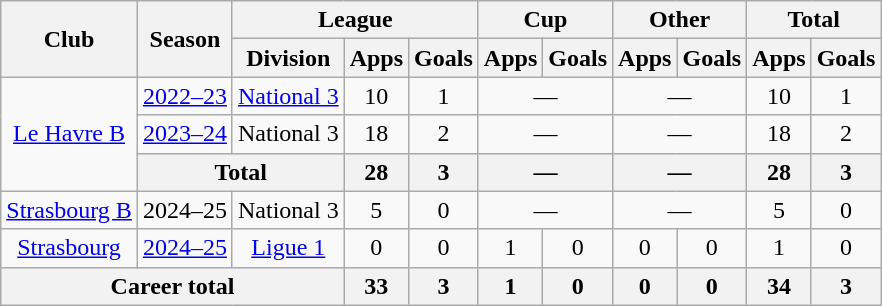<table class="wikitable" style="text-align: center">
<tr>
<th rowspan="2">Club</th>
<th rowspan="2">Season</th>
<th colspan="3">League</th>
<th colspan="2">Cup</th>
<th colspan="2">Other</th>
<th colspan="2">Total</th>
</tr>
<tr>
<th>Division</th>
<th>Apps</th>
<th>Goals</th>
<th>Apps</th>
<th>Goals</th>
<th>Apps</th>
<th>Goals</th>
<th>Apps</th>
<th>Goals</th>
</tr>
<tr>
<td rowspan="3"><a href='#'>Le Havre B</a></td>
<td><a href='#'>2022–23</a></td>
<td><a href='#'>National 3</a></td>
<td>10</td>
<td>1</td>
<td colspan="2">—</td>
<td colspan="2">—</td>
<td>10</td>
<td>1</td>
</tr>
<tr>
<td><a href='#'>2023–24</a></td>
<td>National 3</td>
<td>18</td>
<td>2</td>
<td colspan="2">—</td>
<td colspan="2">—</td>
<td>18</td>
<td>2</td>
</tr>
<tr>
<th colspan="2">Total</th>
<th>28</th>
<th>3</th>
<th colspan="2">—</th>
<th colspan="2">—</th>
<th>28</th>
<th>3</th>
</tr>
<tr>
<td><a href='#'>Strasbourg B</a></td>
<td>2024–25</td>
<td>National 3</td>
<td>5</td>
<td>0</td>
<td colspan="2">—</td>
<td colspan="2">—</td>
<td>5</td>
<td>0</td>
</tr>
<tr>
<td><a href='#'>Strasbourg</a></td>
<td><a href='#'>2024–25</a></td>
<td><a href='#'>Ligue 1</a></td>
<td>0</td>
<td>0</td>
<td>1</td>
<td>0</td>
<td>0</td>
<td>0</td>
<td>1</td>
<td>0</td>
</tr>
<tr>
<th colspan="3">Career total</th>
<th>33</th>
<th>3</th>
<th>1</th>
<th>0</th>
<th>0</th>
<th>0</th>
<th>34</th>
<th>3</th>
</tr>
</table>
